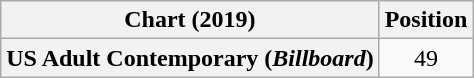<table class="wikitable plainrowheaders" style="text-align:center">
<tr>
<th scope="col">Chart (2019)</th>
<th scope="col">Position</th>
</tr>
<tr>
<th scope="row">US Adult Contemporary (<em>Billboard</em>)</th>
<td>49</td>
</tr>
</table>
